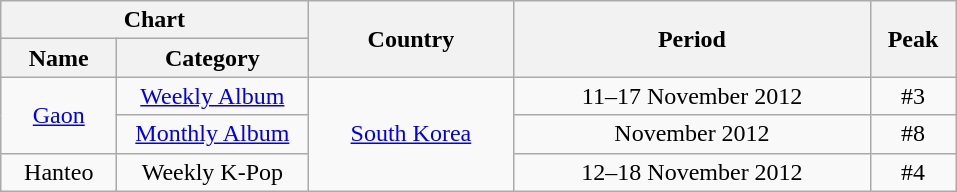<table class="wikitable">
<tr>
<th colspan="2">Chart</th>
<th rowspan="2" width="130px">Country</th>
<th rowspan="2" width="230px">Period</th>
<th rowspan="2" width="50px">Peak</th>
</tr>
<tr>
<th width="70px">Name</th>
<th width="120px">Category</th>
</tr>
<tr>
<td style="text-align:center" rowspan=2><a href='#'>Gaon</a></td>
<td style="text-align:center"><a href='#'>Weekly Album</a></td>
<td style="text-align:center" rowspan=3><a href='#'>South Korea</a></td>
<td style="text-align:center">11–17 November 2012</td>
<td style="text-align:center">#3</td>
</tr>
<tr>
<td style="text-align:center"><a href='#'>Monthly Album</a></td>
<td style="text-align:center">November 2012</td>
<td style="text-align:center">#8</td>
</tr>
<tr>
<td style="text-align:center">Hanteo</td>
<td style="text-align:center">Weekly K-Pop</td>
<td style="text-align:center">12–18 November 2012</td>
<td style="text-align:center">#4</td>
</tr>
</table>
